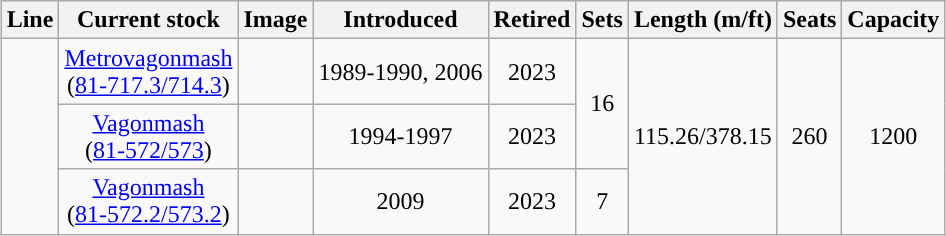<table class="wikitable" style="margin: 0 auto; text-align:center;">
<tr>
<th>Line</th>
<th>Current stock</th>
<th>Image</th>
<th>Introduced</th>
<th>Retired</th>
<th>Sets</th>
<th>Length (m/ft)</th>
<th>Seats</th>
<th>Capacity</th>
</tr>
<tr>
<td rowspan="5" style="background: #"></td>
<td><a href='#'>Metrovagonmash</a><br>(<a href='#'>81-717.3/714.3</a>)</td>
<td></td>
<td>1989-1990, 2006</td>
<td>2023</td>
<td rowspan="2">16</td>
<td rowspan="3">115.26/378.15</td>
<td rowspan="3">260</td>
<td rowspan="3">1200</td>
</tr>
<tr>
<td><a href='#'>Vagonmash</a><br>(<a href='#'>81-572/573</a>)</td>
<td></td>
<td>1994-1997</td>
<td>2023</td>
</tr>
<tr>
<td><a href='#'>Vagonmash</a><br>(<a href='#'>81-572.2/573.2</a>)</td>
<td></td>
<td>2009</td>
<td>2023</td>
<td>7</td>
</tr>
</table>
